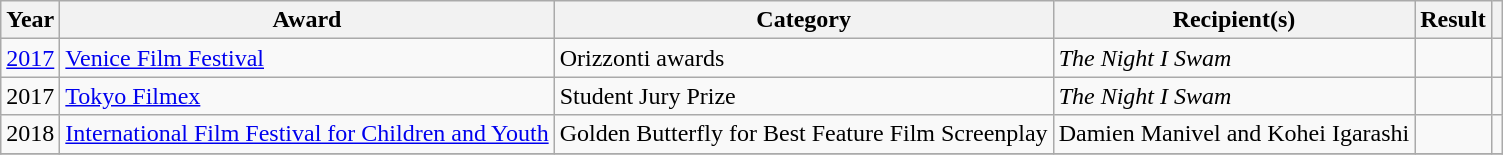<table class="wikitable">
<tr>
<th>Year</th>
<th>Award</th>
<th>Category</th>
<th>Recipient(s)</th>
<th>Result</th>
<th></th>
</tr>
<tr>
<td><a href='#'>2017</a></td>
<td><a href='#'>Venice Film Festival</a></td>
<td>Orizzonti awards</td>
<td><em>The Night I Swam</em></td>
<td></td>
<td style="text-align:center"></td>
</tr>
<tr>
<td>2017</td>
<td><a href='#'>Tokyo Filmex</a></td>
<td>Student Jury Prize</td>
<td><em>The Night I Swam</em></td>
<td></td>
<td style="text-align:center"></td>
</tr>
<tr>
<td>2018</td>
<td><a href='#'>International Film Festival for Children and Youth</a></td>
<td>Golden Butterfly for Best Feature Film Screenplay</td>
<td>Damien Manivel and Kohei Igarashi</td>
<td></td>
<td style="text-align:center"></td>
</tr>
<tr>
</tr>
</table>
